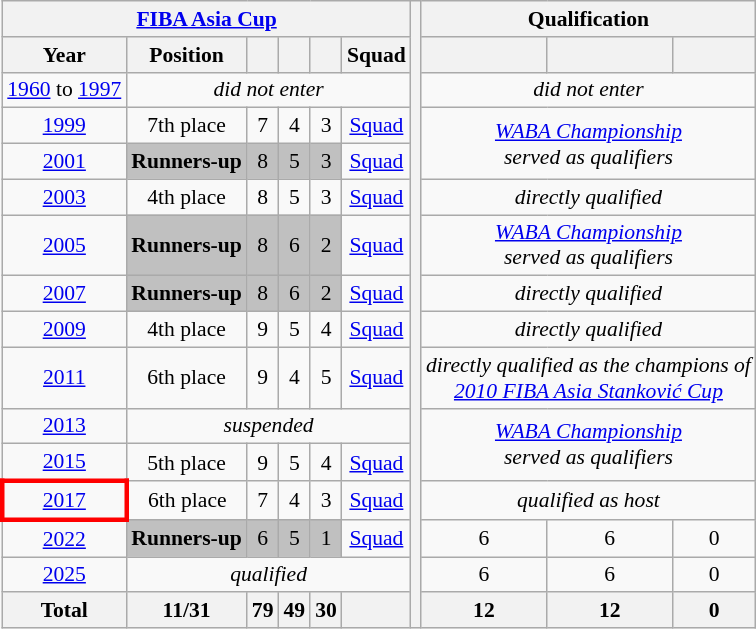<table class="wikitable" style="text-align: center;font-size:90%;">
<tr>
<th colspan=6><a href='#'>FIBA Asia Cup</a></th>
<th rowspan=16></th>
<th colspan=3>Qualification</th>
</tr>
<tr>
<th>Year</th>
<th>Position</th>
<th></th>
<th></th>
<th></th>
<th>Squad</th>
<th></th>
<th></th>
<th></th>
</tr>
<tr>
<td><a href='#'>1960</a> to <a href='#'>1997</a></td>
<td colspan=5><em>did not enter</em></td>
<td colspan="3"><em>did not enter</em></td>
</tr>
<tr>
<td> <a href='#'>1999</a></td>
<td>7th place</td>
<td>7</td>
<td>4</td>
<td>3</td>
<td><a href='#'>Squad</a></td>
<td colspan=3 rowspan=2><em><a href='#'>WABA Championship</a><br>served as qualifiers</em></td>
</tr>
<tr>
<td> <a href='#'>2001</a></td>
<td bgcolor=silver><strong>Runners-up</strong></td>
<td bgcolor=silver>8</td>
<td bgcolor=silver>5</td>
<td bgcolor=silver>3</td>
<td><a href='#'>Squad</a></td>
</tr>
<tr>
<td> <a href='#'>2003</a></td>
<td>4th place</td>
<td>8</td>
<td>5</td>
<td>3</td>
<td><a href='#'>Squad</a></td>
<td colspan=3 rowspan=1><em>directly qualified</em></td>
</tr>
<tr>
<td> <a href='#'>2005</a></td>
<td bgcolor=silver><strong>Runners-up</strong></td>
<td bgcolor=silver>8</td>
<td bgcolor=silver>6</td>
<td bgcolor=silver>2</td>
<td><a href='#'>Squad</a></td>
<td colspan=3 rowspan=1><em><a href='#'>WABA Championship</a><br>served as qualifiers</em></td>
</tr>
<tr>
<td> <a href='#'>2007</a></td>
<td bgcolor=silver><strong>Runners-up</strong></td>
<td bgcolor=silver>8</td>
<td bgcolor=silver>6</td>
<td bgcolor=silver>2</td>
<td><a href='#'>Squad</a></td>
<td colspan=3 rowspan=1><em>directly qualified</em></td>
</tr>
<tr>
<td> <a href='#'>2009</a></td>
<td>4th place</td>
<td>9</td>
<td>5</td>
<td>4</td>
<td><a href='#'>Squad</a></td>
<td colspan=3 rowspan=1><em>directly qualified</em></td>
</tr>
<tr>
<td> <a href='#'>2011</a></td>
<td>6th place</td>
<td>9</td>
<td>4</td>
<td>5</td>
<td><a href='#'>Squad</a></td>
<td colspan=3 rowspan=1><em>directly qualified as the champions of<br><a href='#'>2010 FIBA Asia Stanković Cup</a></em></td>
</tr>
<tr>
<td> <a href='#'>2013</a></td>
<td colspan=5><em>suspended</em></td>
<td colspan=3 rowspan=2><em><a href='#'>WABA Championship</a><br>served as qualifiers</em></td>
</tr>
<tr>
<td> <a href='#'>2015</a></td>
<td>5th place</td>
<td>9</td>
<td>5</td>
<td>4</td>
<td><a href='#'>Squad</a></td>
</tr>
<tr>
<td style="border: 3px solid red"> <a href='#'>2017</a></td>
<td>6th place</td>
<td>7</td>
<td>4</td>
<td>3</td>
<td><a href='#'>Squad</a></td>
<td colspan=3 rowspan=1><em>qualified as host</em></td>
</tr>
<tr>
<td> <a href='#'>2022</a></td>
<td bgcolor=silver><strong>Runners-up</strong></td>
<td bgcolor=silver>6</td>
<td bgcolor=silver>5</td>
<td bgcolor=silver>1</td>
<td><a href='#'>Squad</a></td>
<td>6</td>
<td>6</td>
<td>0</td>
</tr>
<tr>
<td> <a href='#'>2025</a></td>
<td colspan=5><em>qualified</em></td>
<td>6</td>
<td>6</td>
<td>0</td>
</tr>
<tr>
<th>Total</th>
<th>11/31</th>
<th>79</th>
<th>49</th>
<th>30</th>
<th></th>
<th>12</th>
<th>12</th>
<th>0</th>
</tr>
</table>
